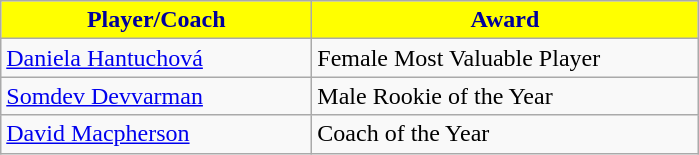<table class="wikitable" style="text-align:left">
<tr>
<th style="background:yellow; color:#00009C" width="200px">Player/Coach</th>
<th style="background:yellow; color:#00009C" width="250px">Award</th>
</tr>
<tr>
<td><a href='#'>Daniela Hantuchová</a></td>
<td>Female Most Valuable Player</td>
</tr>
<tr>
<td><a href='#'>Somdev Devvarman</a></td>
<td>Male Rookie of the Year</td>
</tr>
<tr>
<td><a href='#'>David Macpherson</a></td>
<td>Coach of the Year</td>
</tr>
</table>
